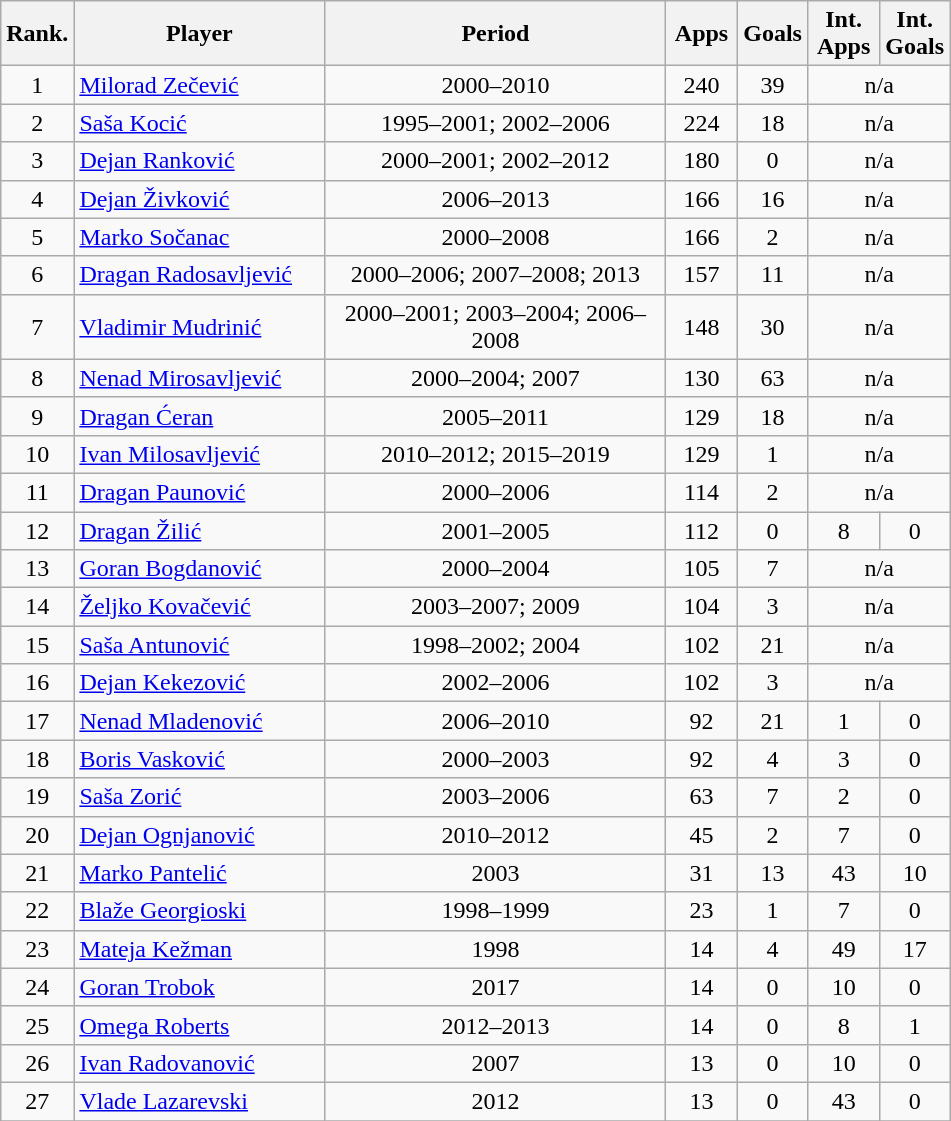<table class="wikitable sortable" style="text-align:center">
<tr>
<th style="width:40px;">Rank.</th>
<th style="width:160px;">Player</th>
<th style="width:220px;">Period</th>
<th style="width:40px;">Apps</th>
<th style="width:40px;">Goals</th>
<th style="width:40px;">Int. Apps</th>
<th style="width:40px;">Int. Goals</th>
</tr>
<tr>
<td>1</td>
<td style="text-align:left;"> <a href='#'>Milorad Zečević</a></td>
<td>2000–2010</td>
<td>240</td>
<td>39</td>
<td colspan=2>n/a</td>
</tr>
<tr>
<td>2</td>
<td style="text-align:left;"> <a href='#'>Saša Kocić</a></td>
<td>1995–2001; 2002–2006</td>
<td>224</td>
<td>18</td>
<td colspan=2>n/a</td>
</tr>
<tr>
<td>3</td>
<td style="text-align:left;"> <a href='#'>Dejan Ranković</a></td>
<td>2000–2001; 2002–2012</td>
<td>180</td>
<td>0</td>
<td colspan=2>n/a</td>
</tr>
<tr>
<td>4</td>
<td style="text-align:left;"> <a href='#'>Dejan Živković</a></td>
<td>2006–2013</td>
<td>166</td>
<td>16</td>
<td colspan=2>n/a</td>
</tr>
<tr>
<td>5</td>
<td style="text-align:left;"> <a href='#'>Marko Sočanac</a></td>
<td>2000–2008</td>
<td>166</td>
<td>2</td>
<td colspan=2>n/a</td>
</tr>
<tr>
<td>6</td>
<td style="text-align:left;"> <a href='#'>Dragan Radosavljević</a></td>
<td>2000–2006; 2007–2008; 2013</td>
<td>157</td>
<td>11</td>
<td colspan=2>n/a</td>
</tr>
<tr>
<td>7</td>
<td style="text-align:left;"> <a href='#'>Vladimir Mudrinić</a></td>
<td>2000–2001; 2003–2004; 2006–2008</td>
<td>148</td>
<td>30</td>
<td colspan=2>n/a</td>
</tr>
<tr>
<td>8</td>
<td style="text-align:left;"> <a href='#'>Nenad Mirosavljević</a></td>
<td>2000–2004; 2007</td>
<td>130</td>
<td>63</td>
<td colspan=2>n/a</td>
</tr>
<tr>
<td>9</td>
<td style="text-align:left;"> <a href='#'>Dragan Ćeran</a></td>
<td>2005–2011</td>
<td>129</td>
<td>18</td>
<td colspan=2>n/a</td>
</tr>
<tr>
<td>10</td>
<td style="text-align:left;"> <a href='#'>Ivan Milosavljević</a></td>
<td>2010–2012; 2015–2019</td>
<td>129</td>
<td>1</td>
<td colspan=2>n/a</td>
</tr>
<tr>
<td>11</td>
<td style="text-align:left;"> <a href='#'>Dragan Paunović</a></td>
<td>2000–2006</td>
<td>114</td>
<td>2</td>
<td colspan=2>n/a</td>
</tr>
<tr>
<td>12</td>
<td style="text-align:left;"> <a href='#'>Dragan Žilić</a></td>
<td>2001–2005</td>
<td>112</td>
<td>0</td>
<td>8</td>
<td>0</td>
</tr>
<tr>
<td>13</td>
<td style="text-align:left;"> <a href='#'>Goran Bogdanović</a></td>
<td>2000–2004</td>
<td>105</td>
<td>7</td>
<td colspan=2>n/a</td>
</tr>
<tr>
<td>14</td>
<td style="text-align:left;"> <a href='#'>Željko Kovačević</a></td>
<td>2003–2007; 2009</td>
<td>104</td>
<td>3</td>
<td colspan=2>n/a</td>
</tr>
<tr>
<td>15</td>
<td style="text-align:left;"> <a href='#'>Saša Antunović</a></td>
<td>1998–2002; 2004</td>
<td>102</td>
<td>21</td>
<td colspan=2>n/a</td>
</tr>
<tr>
<td>16</td>
<td style="text-align:left;"> <a href='#'>Dejan Kekezović</a></td>
<td>2002–2006</td>
<td>102</td>
<td>3</td>
<td colspan=2>n/a</td>
</tr>
<tr>
<td>17</td>
<td style="text-align:left;"> <a href='#'>Nenad Mladenović</a></td>
<td>2006–2010</td>
<td>92</td>
<td>21</td>
<td>1</td>
<td>0</td>
</tr>
<tr>
<td>18</td>
<td style="text-align:left;"> <a href='#'>Boris Vasković</a></td>
<td>2000–2003</td>
<td>92</td>
<td>4</td>
<td>3</td>
<td>0</td>
</tr>
<tr>
<td>19</td>
<td style="text-align:left;"> <a href='#'>Saša Zorić</a></td>
<td>2003–2006</td>
<td>63</td>
<td>7</td>
<td>2</td>
<td>0</td>
</tr>
<tr>
<td>20</td>
<td style="text-align:left;"> <a href='#'>Dejan Ognjanović</a></td>
<td>2010–2012</td>
<td>45</td>
<td>2</td>
<td>7</td>
<td>0</td>
</tr>
<tr>
<td>21</td>
<td style="text-align:left;"> <a href='#'>Marko Pantelić</a></td>
<td>2003</td>
<td>31</td>
<td>13</td>
<td>43</td>
<td>10</td>
</tr>
<tr>
<td>22</td>
<td style="text-align:left;"> <a href='#'>Blaže Georgioski</a></td>
<td>1998–1999</td>
<td>23</td>
<td>1</td>
<td>7</td>
<td>0</td>
</tr>
<tr>
<td>23</td>
<td style="text-align:left;"> <a href='#'>Mateja Kežman</a></td>
<td>1998</td>
<td>14</td>
<td>4</td>
<td>49</td>
<td>17</td>
</tr>
<tr>
<td>24</td>
<td style="text-align:left;"> <a href='#'>Goran Trobok</a></td>
<td>2017</td>
<td>14</td>
<td>0</td>
<td>10</td>
<td>0</td>
</tr>
<tr>
<td>25</td>
<td style="text-align:left;"> <a href='#'>Omega Roberts</a></td>
<td>2012–2013</td>
<td>14</td>
<td>0</td>
<td>8</td>
<td>1</td>
</tr>
<tr>
<td>26</td>
<td style="text-align:left;"> <a href='#'>Ivan Radovanović</a></td>
<td>2007</td>
<td>13</td>
<td>0</td>
<td>10</td>
<td>0</td>
</tr>
<tr>
<td>27</td>
<td style="text-align:left;"> <a href='#'>Vlade Lazarevski</a></td>
<td>2012</td>
<td>13</td>
<td>0</td>
<td>43</td>
<td>0</td>
</tr>
<tr>
</tr>
</table>
